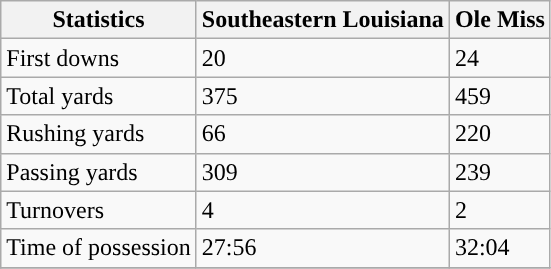<table class="wikitable">
<tr>
<th>Statistics</th>
<th>Southeastern Louisiana</th>
<th>Ole Miss</th>
</tr>
<tr>
<td>First downs</td>
<td>20</td>
<td>24</td>
</tr>
<tr>
<td>Total yards</td>
<td>375</td>
<td>459</td>
</tr>
<tr>
<td>Rushing yards</td>
<td>66</td>
<td>220</td>
</tr>
<tr>
<td>Passing yards</td>
<td>309</td>
<td>239</td>
</tr>
<tr>
<td>Turnovers</td>
<td>4</td>
<td>2</td>
</tr>
<tr>
<td>Time of possession</td>
<td>27:56</td>
<td>32:04</td>
</tr>
<tr>
</tr>
</table>
